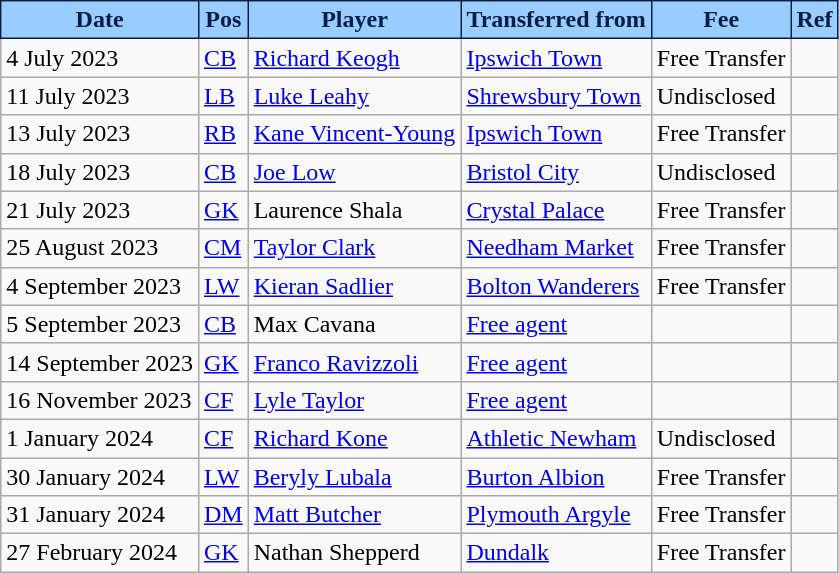<table class="wikitable plainrowheaders sortable">
<tr>
<th style="background:#99ccff; color:#001f44; border:1px solid #001f44">Date</th>
<th style="background:#99ccff; color:#001f44; border:1px solid #001f44">Pos</th>
<th style="background:#99ccff; color:#001f44; border:1px solid #001f44">Player</th>
<th style="background:#99ccff; color:#001f44; border:1px solid #001f44">Transferred from</th>
<th style="background:#99ccff; color:#001f44; border:1px solid #001f44">Fee</th>
<th style="background:#99ccff; color:#001f44; border:1px solid #001f44">Ref</th>
</tr>
<tr>
<td>4 July 2023</td>
<td><a href='#'>CB</a></td>
<td> <a href='#'>Richard Keogh</a></td>
<td> <a href='#'>Ipswich Town</a></td>
<td>Free Transfer</td>
<td></td>
</tr>
<tr>
<td>11 July 2023</td>
<td><a href='#'>LB</a></td>
<td> <a href='#'>Luke Leahy</a></td>
<td> <a href='#'>Shrewsbury Town</a></td>
<td>Undisclosed</td>
<td></td>
</tr>
<tr>
<td>13 July 2023</td>
<td><a href='#'>RB</a></td>
<td> <a href='#'>Kane Vincent-Young</a></td>
<td> <a href='#'>Ipswich Town</a></td>
<td>Free Transfer</td>
<td></td>
</tr>
<tr>
<td>18 July 2023</td>
<td><a href='#'>CB</a></td>
<td> <a href='#'>Joe Low</a></td>
<td> <a href='#'>Bristol City</a></td>
<td>Undisclosed</td>
<td></td>
</tr>
<tr>
<td>21 July 2023</td>
<td><a href='#'>GK</a></td>
<td> Laurence Shala</td>
<td> <a href='#'>Crystal Palace</a></td>
<td>Free Transfer</td>
<td></td>
</tr>
<tr>
<td>25 August 2023</td>
<td><a href='#'>CM</a></td>
<td> <a href='#'>Taylor Clark</a></td>
<td> <a href='#'>Needham Market</a></td>
<td>Free Transfer</td>
<td></td>
</tr>
<tr>
<td>4 September 2023</td>
<td><a href='#'>LW</a></td>
<td> <a href='#'>Kieran Sadlier</a></td>
<td> <a href='#'>Bolton Wanderers</a></td>
<td>Free Transfer</td>
<td></td>
</tr>
<tr>
<td>5 September 2023</td>
<td><a href='#'>CB</a></td>
<td> Max Cavana</td>
<td> <a href='#'>Free agent</a></td>
<td></td>
<td></td>
</tr>
<tr>
<td>14 September 2023</td>
<td><a href='#'>GK</a></td>
<td> <a href='#'>Franco Ravizzoli</a></td>
<td> <a href='#'>Free agent</a></td>
<td></td>
<td></td>
</tr>
<tr>
<td>16 November 2023</td>
<td><a href='#'>CF</a></td>
<td> <a href='#'>Lyle Taylor</a></td>
<td> <a href='#'>Free agent</a></td>
<td></td>
<td></td>
</tr>
<tr>
<td>1 January 2024</td>
<td><a href='#'>CF</a></td>
<td> <a href='#'>Richard Kone</a></td>
<td> <a href='#'>Athletic Newham</a></td>
<td>Undisclosed</td>
<td></td>
</tr>
<tr>
<td>30 January 2024</td>
<td><a href='#'>LW</a></td>
<td> <a href='#'>Beryly Lubala</a></td>
<td> <a href='#'>Burton Albion</a></td>
<td>Free Transfer</td>
<td></td>
</tr>
<tr>
<td>31 January 2024</td>
<td><a href='#'>DM</a></td>
<td> <a href='#'>Matt Butcher</a></td>
<td> <a href='#'>Plymouth Argyle</a></td>
<td>Free Transfer</td>
<td></td>
</tr>
<tr>
<td>27 February 2024</td>
<td><a href='#'>GK</a></td>
<td> Nathan Shepperd</td>
<td> <a href='#'>Dundalk</a></td>
<td>Free Transfer</td>
<td></td>
</tr>
</table>
